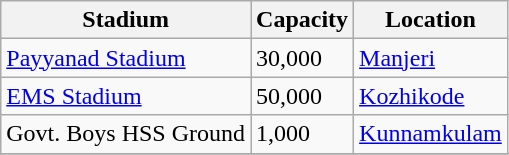<table class="wikitable sortable">
<tr>
<th>Stadium</th>
<th>Capacity</th>
<th>Location</th>
</tr>
<tr>
<td><a href='#'>Payyanad Stadium</a></td>
<td>30,000</td>
<td><a href='#'>Manjeri</a></td>
</tr>
<tr>
<td><a href='#'>EMS Stadium</a></td>
<td>50,000</td>
<td><a href='#'>Kozhikode</a></td>
</tr>
<tr>
<td>Govt. Boys HSS Ground</td>
<td>1,000</td>
<td><a href='#'>Kunnamkulam</a></td>
</tr>
<tr>
</tr>
</table>
